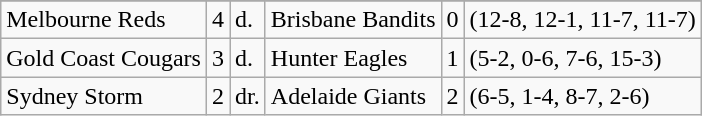<table class="wikitable">
<tr>
</tr>
<tr>
<td>Melbourne Reds</td>
<td>4</td>
<td>d.</td>
<td>Brisbane Bandits</td>
<td>0</td>
<td>(12-8, 12-1, 11-7, 11-7)</td>
</tr>
<tr>
<td>Gold Coast Cougars</td>
<td>3</td>
<td>d.</td>
<td>Hunter Eagles</td>
<td>1</td>
<td>(5-2, 0-6, 7-6, 15-3)</td>
</tr>
<tr>
<td>Sydney Storm</td>
<td>2</td>
<td>dr.</td>
<td>Adelaide Giants</td>
<td>2</td>
<td>(6-5, 1-4, 8-7, 2-6)</td>
</tr>
</table>
